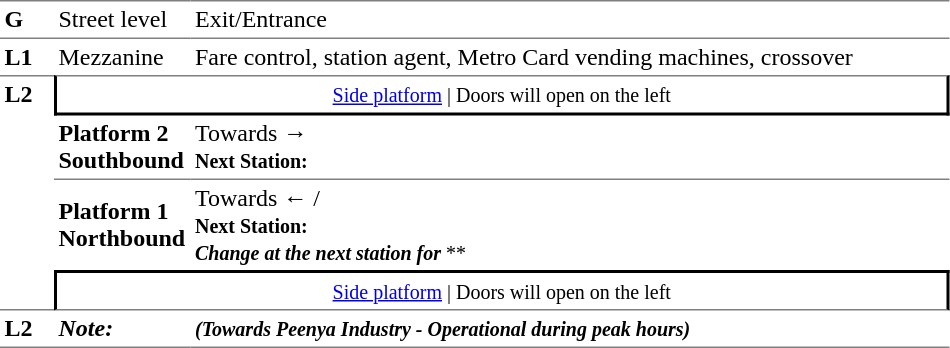<table table border=0 cellspacing=0 cellpadding=3>
<tr>
<td style="border-bottom:solid 1px gray;border-top:solid 1px gray;" width=30 valign=top><strong>G</strong></td>
<td style="border-top:solid 1px gray;border-bottom:solid 1px gray;" width=85 valign=top>Street level</td>
<td style="border-top:solid 1px gray;border-bottom:solid 1px gray;" width=500 valign=top>Exit/Entrance</td>
</tr>
<tr>
<td valign=top><strong>L1</strong></td>
<td valign=top>Mezzanine</td>
<td valign=top>Fare control, station agent, Metro Card vending machines, crossover<br></td>
</tr>
<tr>
<td style="border-top:solid 1px gray;border-bottom:solid 1px gray;" width=30 rowspan=4 valign=top><strong>L2</strong></td>
<td style="border-top:solid 1px gray;border-right:solid 2px black;border-left:solid 2px black;border-bottom:solid 2px black;text-align:center;" colspan=2><small><a href='#'>Side platform</a> | Doors will open on the left </small></td>
</tr>
<tr>
<td style="border-bottom:solid 1px gray;" width=85><span><strong>Platform 2</strong><br><strong>Southbound</strong></span></td>
<td style="border-bottom:solid 1px gray;" width=500>Towards → <br><small><strong>Next Station:</strong> </small></td>
</tr>
<tr>
<td><span><strong>Platform 1</strong><br><strong>Northbound</strong></span></td>
<td>Towards ←  / <br><small><strong>Next Station:</strong> <br><strong><em>Change at the next station for </em></strong> **</small></td>
</tr>
<tr>
<td style="border-top:solid 2px black;border-right:solid 2px black;border-left:solid 2px black;border-bottom:solid 1px gray;" colspan=2  align=center><small><a href='#'>Side platform</a> | Doors will open on the left </small></td>
</tr>
<tr>
<td style="border-bottom:solid 1px gray;" width=30 rowspan=2 valign=top><strong>L2</strong></td>
<td style="border-bottom:solid 1px gray;" width=85><strong><em>Note:</em></strong></td>
<td style="border-bottom:solid 1px gray;" width=500><small><strong><em>(Towards Peenya Industry - Operational during peak hours)</em></strong></small></td>
</tr>
<tr>
</tr>
</table>
